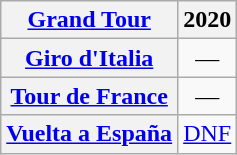<table class="wikitable plainrowheaders">
<tr>
<th scope="col"><a href='#'>Grand Tour</a></th>
<th scope="col">2020</th>
</tr>
<tr style="text-align:center;">
<th scope="row"> <a href='#'>Giro d'Italia</a></th>
<td>—</td>
</tr>
<tr style="text-align:center;">
<th scope="row"> <a href='#'>Tour de France</a></th>
<td>—</td>
</tr>
<tr style="text-align:center;">
<th scope="row"> <a href='#'>Vuelta a España</a></th>
<td><a href='#'>DNF</a></td>
</tr>
</table>
